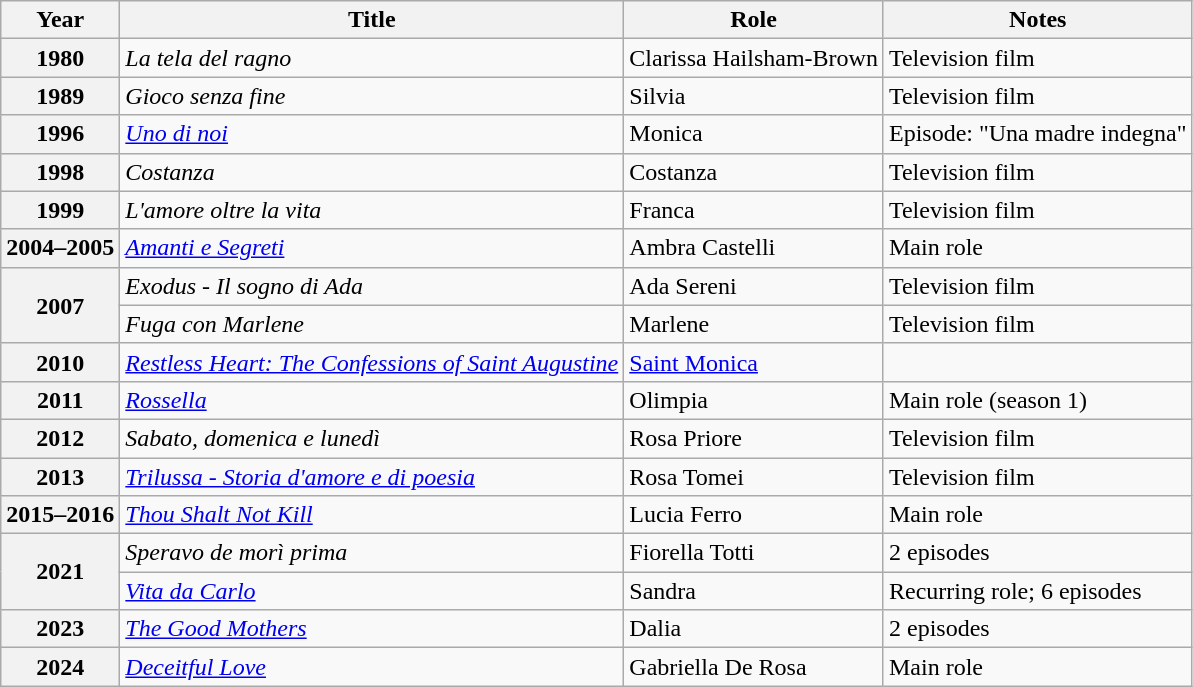<table class="wikitable plainrowheaders sortable" style="margin-right: 0;">
<tr>
<th scope="col">Year</th>
<th scope="col">Title</th>
<th scope="col">Role</th>
<th scope="col" class="unsortable">Notes</th>
</tr>
<tr>
<th scope="row">1980</th>
<td><em>La tela del ragno</em></td>
<td>Clarissa Hailsham-Brown</td>
<td>Television film</td>
</tr>
<tr>
<th scope="row">1989</th>
<td><em>Gioco senza fine</em></td>
<td>Silvia</td>
<td>Television film</td>
</tr>
<tr>
<th scope="row">1996</th>
<td><em><a href='#'>Uno di noi</a></em></td>
<td>Monica</td>
<td>Episode: "Una madre indegna"</td>
</tr>
<tr>
<th scope="row">1998</th>
<td><em>Costanza</em></td>
<td>Costanza</td>
<td>Television film</td>
</tr>
<tr>
<th scope="row">1999</th>
<td><em>L'amore oltre la vita</em></td>
<td>Franca</td>
<td>Television film</td>
</tr>
<tr>
<th scope="row">2004–2005</th>
<td><em><a href='#'>Amanti e Segreti</a></em></td>
<td>Ambra Castelli</td>
<td>Main role</td>
</tr>
<tr>
<th scope="row" rowspan="2">2007</th>
<td><em>Exodus - Il sogno di Ada</em></td>
<td>Ada Sereni</td>
<td>Television film</td>
</tr>
<tr>
<td><em>Fuga con Marlene</em></td>
<td>Marlene</td>
<td>Television film</td>
</tr>
<tr>
<th scope="row">2010</th>
<td><em><a href='#'>Restless Heart: The Confessions of Saint Augustine</a></em></td>
<td><a href='#'>Saint Monica</a></td>
<td></td>
</tr>
<tr>
<th scope="row">2011</th>
<td><em><a href='#'>Rossella</a></em></td>
<td>Olimpia</td>
<td>Main role (season 1)</td>
</tr>
<tr>
<th scope="row">2012</th>
<td><em>Sabato, domenica e lunedì</em></td>
<td>Rosa Priore</td>
<td>Television film</td>
</tr>
<tr>
<th scope="row">2013</th>
<td><em><a href='#'>Trilussa - Storia d'amore e di poesia</a></em></td>
<td>Rosa Tomei</td>
<td>Television film</td>
</tr>
<tr>
<th scope="row">2015–2016</th>
<td><em><a href='#'>Thou Shalt Not Kill</a></em></td>
<td>Lucia Ferro</td>
<td>Main role</td>
</tr>
<tr>
<th scope="row" rowspan="2">2021</th>
<td><em>Speravo de morì prima</em></td>
<td>Fiorella Totti</td>
<td>2 episodes</td>
</tr>
<tr>
<td><em><a href='#'>Vita da Carlo</a></em></td>
<td>Sandra</td>
<td>Recurring role; 6 episodes</td>
</tr>
<tr>
<th scope="row">2023</th>
<td><em><a href='#'>The Good Mothers</a></em></td>
<td>Dalia</td>
<td>2 episodes</td>
</tr>
<tr>
<th scope="row">2024</th>
<td><em><a href='#'>Deceitful Love</a></em></td>
<td>Gabriella De Rosa</td>
<td>Main role</td>
</tr>
</table>
